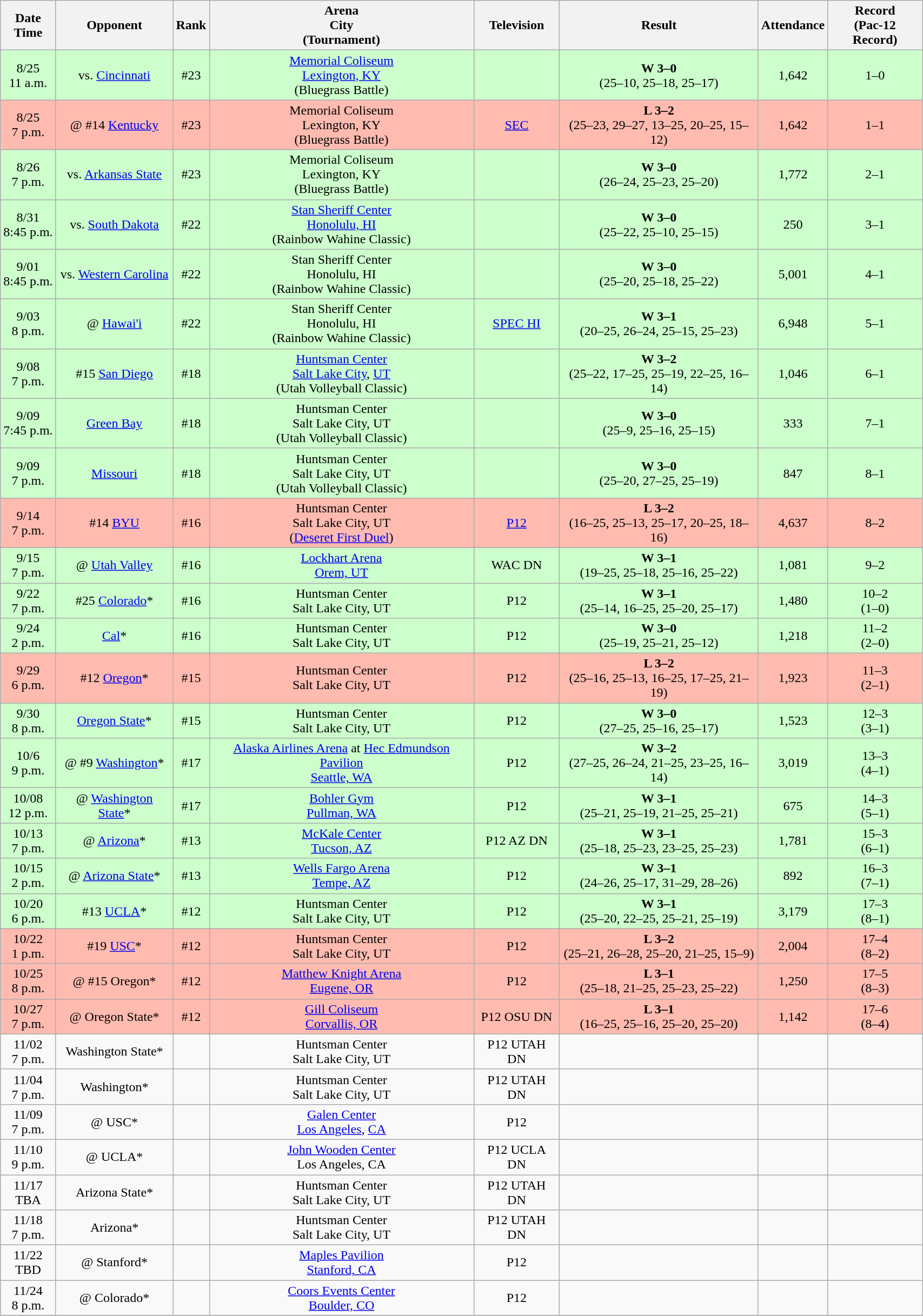<table class="wikitable" style="width:90%">
<tr>
<th style=>Date<br>Time</th>
<th style=>Opponent</th>
<th style=>Rank</th>
<th style=>Arena<br>City<br>(Tournament)</th>
<th style=>Television</th>
<th style=>Result</th>
<th style=>Attendance</th>
<th style=>Record<br>(Pac-12 Record)</th>
</tr>
<tr align="center" bgcolor="#ccffcc">
<td>8/25<br>11 a.m.</td>
<td>vs. <a href='#'>Cincinnati</a></td>
<td>#23</td>
<td><a href='#'>Memorial Coliseum</a><br><a href='#'>Lexington, KY</a><br>(Bluegrass Battle)</td>
<td></td>
<td><strong>W 3–0</strong><br>(25–10, 25–18, 25–17)</td>
<td>1,642</td>
<td>1–0</td>
</tr>
<tr align="center" bgcolor="#ffbbb">
<td>8/25<br>7 p.m.</td>
<td>@ #14 <a href='#'>Kentucky</a></td>
<td>#23</td>
<td>Memorial Coliseum<br>Lexington, KY<br>(Bluegrass Battle)</td>
<td><a href='#'>SEC</a></td>
<td><strong>L 3–2</strong><br>(25–23, 29–27, 13–25, 20–25, 15–12)</td>
<td>1,642</td>
<td>1–1</td>
</tr>
<tr align="center" bgcolor="#ccffcc">
<td>8/26<br>7 p.m.</td>
<td>vs. <a href='#'>Arkansas State</a></td>
<td>#23</td>
<td>Memorial Coliseum<br>Lexington, KY<br>(Bluegrass Battle)</td>
<td></td>
<td><strong>W 3–0</strong><br>(26–24, 25–23, 25–20)</td>
<td>1,772</td>
<td>2–1</td>
</tr>
<tr align="center" bgcolor="#ccffcc">
<td>8/31<br>8:45 p.m.</td>
<td>vs. <a href='#'>South Dakota</a></td>
<td>#22</td>
<td><a href='#'>Stan Sheriff Center</a><br><a href='#'>Honolulu, HI</a><br>(Rainbow Wahine Classic)</td>
<td></td>
<td><strong>W 3–0</strong><br>(25–22, 25–10, 25–15)</td>
<td>250</td>
<td>3–1</td>
</tr>
<tr align="center" bgcolor="#ccffcc">
<td>9/01<br>8:45 p.m.</td>
<td>vs. <a href='#'>Western Carolina</a></td>
<td>#22</td>
<td>Stan Sheriff Center<br>Honolulu, HI<br>(Rainbow Wahine Classic)</td>
<td></td>
<td><strong>W 3–0</strong><br>(25–20, 25–18, 25–22)</td>
<td>5,001</td>
<td>4–1</td>
</tr>
<tr align="center" bgcolor="#ccffcc">
<td>9/03<br>8 p.m.</td>
<td>@ <a href='#'>Hawai'i</a></td>
<td>#22</td>
<td>Stan Sheriff Center<br>Honolulu, HI<br>(Rainbow Wahine Classic)</td>
<td><a href='#'>SPEC HI</a></td>
<td><strong>W 3–1</strong><br>(20–25, 26–24, 25–15, 25–23)</td>
<td>6,948</td>
<td>5–1</td>
</tr>
<tr align="center" bgcolor="#ccffcc">
<td>9/08<br>7 p.m.</td>
<td>#15 <a href='#'>San Diego</a></td>
<td>#18</td>
<td><a href='#'>Huntsman Center</a><br><a href='#'>Salt Lake City</a>, <a href='#'>UT</a><br>(Utah Volleyball Classic)</td>
<td></td>
<td><strong>W 3–2</strong><br>(25–22, 17–25, 25–19, 22–25, 16–14)</td>
<td>1,046</td>
<td>6–1</td>
</tr>
<tr align="center" bgcolor="#ccffcc">
<td>9/09<br>7:45 p.m.</td>
<td><a href='#'>Green Bay</a></td>
<td>#18</td>
<td>Huntsman Center<br>Salt Lake City, UT<br>(Utah Volleyball Classic)</td>
<td></td>
<td><strong>W 3–0</strong><br>(25–9, 25–16, 25–15)</td>
<td>333</td>
<td>7–1</td>
</tr>
<tr align="center" bgcolor="#ccffcc">
<td>9/09<br>7 p.m.</td>
<td><a href='#'>Missouri</a></td>
<td>#18</td>
<td>Huntsman Center<br>Salt Lake City, UT<br>(Utah Volleyball Classic)</td>
<td></td>
<td><strong>W 3–0</strong><br>(25–20, 27–25, 25–19)</td>
<td>847</td>
<td>8–1</td>
</tr>
<tr align="center" bgcolor="#ffbbb">
<td>9/14<br>7 p.m.</td>
<td>#14 <a href='#'>BYU</a></td>
<td>#16</td>
<td>Huntsman Center<br>Salt Lake City, UT<br>(<a href='#'>Deseret First Duel</a>)</td>
<td><a href='#'>P12</a></td>
<td><strong>L 3–2</strong><br>(16–25, 25–13, 25–17, 20–25, 18–16)</td>
<td>4,637</td>
<td>8–2</td>
</tr>
<tr align="center" bgcolor="#ccffcc">
<td>9/15<br>7 p.m.</td>
<td>@ <a href='#'>Utah Valley</a></td>
<td>#16</td>
<td><a href='#'>Lockhart Arena</a><br><a href='#'>Orem, UT</a></td>
<td>WAC DN</td>
<td><strong>W 3–1</strong><br>(19–25, 25–18, 25–16, 25–22)</td>
<td>1,081</td>
<td>9–2</td>
</tr>
<tr align="center" bgcolor="#ccffcc">
<td>9/22<br>7 p.m.</td>
<td>#25 <a href='#'>Colorado</a>*</td>
<td>#16</td>
<td>Huntsman Center<br>Salt Lake City, UT</td>
<td>P12</td>
<td><strong>W 3–1</strong><br>(25–14, 16–25, 25–20, 25–17)</td>
<td>1,480</td>
<td>10–2<br>(1–0)</td>
</tr>
<tr align="center" bgcolor="#ccffcc">
<td>9/24<br>2 p.m.</td>
<td><a href='#'>Cal</a>*</td>
<td>#16</td>
<td>Huntsman Center<br>Salt Lake City, UT</td>
<td>P12</td>
<td><strong>W 3–0</strong><br>(25–19, 25–21, 25–12)</td>
<td>1,218</td>
<td>11–2<br>(2–0)</td>
</tr>
<tr align="center"  bgcolor="#ffbbb">
<td>9/29<br>6 p.m.</td>
<td>#12 <a href='#'>Oregon</a>*</td>
<td>#15</td>
<td>Huntsman Center<br>Salt Lake City, UT</td>
<td>P12</td>
<td><strong>L 3–2</strong><br>(25–16, 25–13, 16–25, 17–25, 21–19)</td>
<td>1,923</td>
<td>11–3<br>(2–1)</td>
</tr>
<tr align="center" bgcolor="#ccffcc">
<td>9/30<br>8 p.m.</td>
<td><a href='#'>Oregon State</a>*</td>
<td>#15</td>
<td>Huntsman Center<br>Salt Lake City, UT</td>
<td>P12</td>
<td><strong>W 3–0</strong><br>(27–25, 25–16, 25–17)</td>
<td>1,523</td>
<td>12–3<br>(3–1)</td>
</tr>
<tr align="center" bgcolor="#ccffcc">
<td>10/6<br>9 p.m.</td>
<td>@ #9 <a href='#'>Washington</a>*</td>
<td>#17</td>
<td><a href='#'>Alaska Airlines Arena</a> at <a href='#'>Hec Edmundson Pavilion</a><br><a href='#'>Seattle, WA</a></td>
<td>P12</td>
<td><strong>W 3–2</strong><br>(27–25, 26–24, 21–25, 23–25, 16–14)</td>
<td>3,019</td>
<td>13–3<br>(4–1)</td>
</tr>
<tr align="center" bgcolor="#ccffcc">
<td>10/08<br>12 p.m.</td>
<td>@ <a href='#'>Washington State</a>*</td>
<td>#17</td>
<td><a href='#'>Bohler Gym</a><br><a href='#'>Pullman, WA</a></td>
<td>P12</td>
<td><strong>W 3–1</strong><br>(25–21, 25–19, 21–25, 25–21)</td>
<td>675</td>
<td>14–3<br>(5–1)</td>
</tr>
<tr align="center" bgcolor="#ccffcc">
<td>10/13<br>7 p.m.</td>
<td>@ <a href='#'>Arizona</a>*</td>
<td>#13</td>
<td><a href='#'>McKale Center</a><br><a href='#'>Tucson, AZ</a></td>
<td>P12 AZ DN</td>
<td><strong>W 3–1</strong><br>(25–18, 25–23, 23–25, 25–23)</td>
<td>1,781</td>
<td>15–3<br>(6–1)</td>
</tr>
<tr align="center" bgcolor="#ccffcc">
<td>10/15<br>2 p.m.</td>
<td>@ <a href='#'>Arizona State</a>*</td>
<td>#13</td>
<td><a href='#'>Wells Fargo Arena</a><br><a href='#'>Tempe, AZ</a></td>
<td>P12</td>
<td><strong>W 3–1</strong><br>(24–26, 25–17, 31–29, 28–26)</td>
<td>892</td>
<td>16–3<br>(7–1)</td>
</tr>
<tr align="center" bgcolor="#ccffcc">
<td>10/20<br>6 p.m.</td>
<td>#13 <a href='#'>UCLA</a>*</td>
<td>#12</td>
<td>Huntsman Center<br>Salt Lake City, UT</td>
<td>P12</td>
<td><strong>W 3–1</strong><br>(25–20, 22–25, 25–21, 25–19)</td>
<td>3,179</td>
<td>17–3<br>(8–1)</td>
</tr>
<tr align="center" bgcolor="#ffbbb">
<td>10/22<br>1 p.m.</td>
<td>#19 <a href='#'>USC</a>*</td>
<td>#12</td>
<td>Huntsman Center<br>Salt Lake City, UT</td>
<td>P12</td>
<td><strong>L 3–2</strong><br>(25–21, 26–28, 25–20, 21–25, 15–9)</td>
<td>2,004</td>
<td>17–4<br>(8–2)</td>
</tr>
<tr align="center" bgcolor="#ffbbb">
<td>10/25<br>8 p.m.</td>
<td>@ #15 Oregon*</td>
<td>#12</td>
<td><a href='#'>Matthew Knight Arena</a><br><a href='#'>Eugene, OR</a></td>
<td>P12</td>
<td><strong>L 3–1</strong><br>(25–18, 21–25, 25–23, 25–22)</td>
<td>1,250</td>
<td>17–5<br>(8–3)</td>
</tr>
<tr align="center" bgcolor="#ffbbb">
<td>10/27<br>7 p.m.</td>
<td>@ Oregon State*</td>
<td>#12</td>
<td><a href='#'>Gill Coliseum</a><br><a href='#'>Corvallis, OR</a></td>
<td>P12 OSU DN</td>
<td><strong>L 3–1</strong><br>(16–25, 25–16, 25–20, 25–20)</td>
<td>1,142</td>
<td>17–6<br>(8–4)</td>
</tr>
<tr align="center">
<td>11/02<br>7 p.m.</td>
<td>Washington State*</td>
<td></td>
<td>Huntsman Center<br>Salt Lake City, UT</td>
<td>P12 UTAH DN</td>
<td></td>
<td></td>
<td></td>
</tr>
<tr align="center">
<td>11/04<br>7 p.m.</td>
<td>Washington*</td>
<td></td>
<td>Huntsman Center<br>Salt Lake City, UT</td>
<td>P12 UTAH DN</td>
<td></td>
<td></td>
<td></td>
</tr>
<tr align="center">
<td>11/09<br>7 p.m.</td>
<td>@ USC*</td>
<td></td>
<td><a href='#'>Galen Center</a><br><a href='#'>Los Angeles</a>, <a href='#'>CA</a></td>
<td>P12</td>
<td></td>
<td></td>
<td></td>
</tr>
<tr align="center">
<td>11/10<br>9 p.m.</td>
<td>@ UCLA*</td>
<td></td>
<td><a href='#'>John Wooden Center</a><br>Los Angeles, CA</td>
<td>P12 UCLA DN</td>
<td></td>
<td></td>
<td></td>
</tr>
<tr align="center">
<td>11/17<br>TBA</td>
<td>Arizona State*</td>
<td></td>
<td>Huntsman Center<br>Salt Lake City, UT</td>
<td>P12 UTAH DN</td>
<td></td>
<td></td>
<td></td>
</tr>
<tr align="center">
<td>11/18<br>7 p.m.</td>
<td>Arizona*</td>
<td></td>
<td>Huntsman Center<br>Salt Lake City, UT</td>
<td>P12 UTAH DN</td>
<td></td>
<td></td>
<td></td>
</tr>
<tr align="center">
<td>11/22<br>TBD</td>
<td>@ Stanford*</td>
<td></td>
<td><a href='#'>Maples Pavilion</a><br><a href='#'>Stanford, CA</a></td>
<td>P12</td>
<td></td>
<td></td>
<td></td>
</tr>
<tr align="center">
<td>11/24<br>8 p.m.</td>
<td>@ Colorado*</td>
<td></td>
<td><a href='#'>Coors Events Center</a><br><a href='#'>Boulder, CO</a></td>
<td>P12</td>
<td></td>
<td></td>
<td></td>
</tr>
<tr>
</tr>
</table>
